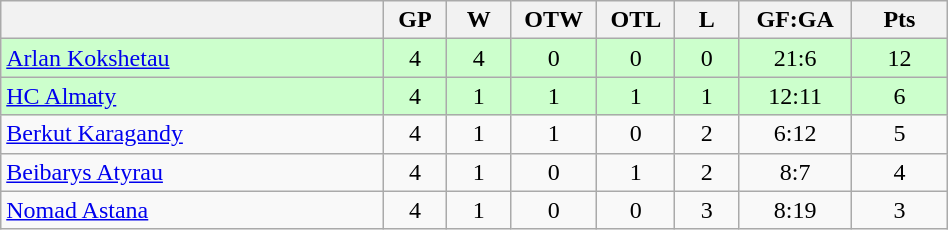<table class="wikitable" width="50%">
<tr>
<th width="30%" bgcolor="#e0e0e0"></th>
<th width="5%" bgcolor="#e0e0e0">GP</th>
<th width="5%" bgcolor="#e0e0e0">W</th>
<th width="5%" bgcolor="#e0e0e0">OTW</th>
<th width="5%" bgcolor="#e0e0e0">OTL</th>
<th width="5%" bgcolor="#e0e0e0">L</th>
<th width="7.5%" bgcolor="#e0e0e0">GF:GA</th>
<th width="7.5%" bgcolor="#e0e0e0">Pts</th>
</tr>
<tr align="center" bgcolor="#CCFFCC">
<td align="left"><a href='#'>Arlan Kokshetau</a></td>
<td>4</td>
<td>4</td>
<td>0</td>
<td>0</td>
<td>0</td>
<td>21:6</td>
<td>12</td>
</tr>
<tr align="center" bgcolor="#CCFFCC">
<td align="left"><a href='#'>HC Almaty</a></td>
<td>4</td>
<td>1</td>
<td>1</td>
<td>1</td>
<td>1</td>
<td>12:11</td>
<td>6</td>
</tr>
<tr align="center">
<td align="left"><a href='#'>Berkut Karagandy</a></td>
<td>4</td>
<td>1</td>
<td>1</td>
<td>0</td>
<td>2</td>
<td>6:12</td>
<td>5</td>
</tr>
<tr align="center">
<td align="left"><a href='#'>Beibarys Atyrau</a></td>
<td>4</td>
<td>1</td>
<td>0</td>
<td>1</td>
<td>2</td>
<td>8:7</td>
<td>4</td>
</tr>
<tr align="center">
<td align="left"><a href='#'>Nomad Astana</a></td>
<td>4</td>
<td>1</td>
<td>0</td>
<td>0</td>
<td>3</td>
<td>8:19</td>
<td>3</td>
</tr>
</table>
